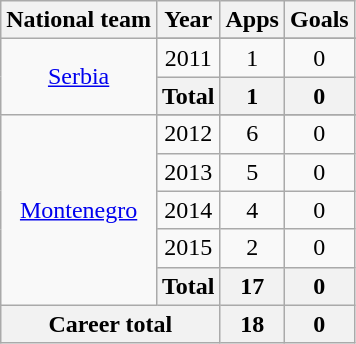<table class="wikitable" style="text-align:center">
<tr>
<th>National team</th>
<th>Year</th>
<th>Apps</th>
<th>Goals</th>
</tr>
<tr>
<td rowspan=3><a href='#'>Serbia</a></td>
</tr>
<tr>
<td>2011</td>
<td>1</td>
<td>0</td>
</tr>
<tr>
<th>Total</th>
<th>1</th>
<th>0</th>
</tr>
<tr>
<td rowspan=6><a href='#'>Montenegro</a></td>
</tr>
<tr>
<td>2012</td>
<td>6</td>
<td>0</td>
</tr>
<tr>
<td>2013</td>
<td>5</td>
<td>0</td>
</tr>
<tr>
<td>2014</td>
<td>4</td>
<td>0</td>
</tr>
<tr>
<td>2015</td>
<td>2</td>
<td>0</td>
</tr>
<tr>
<th>Total</th>
<th>17</th>
<th>0</th>
</tr>
<tr>
<th colspan=2>Career total</th>
<th>18</th>
<th>0</th>
</tr>
</table>
